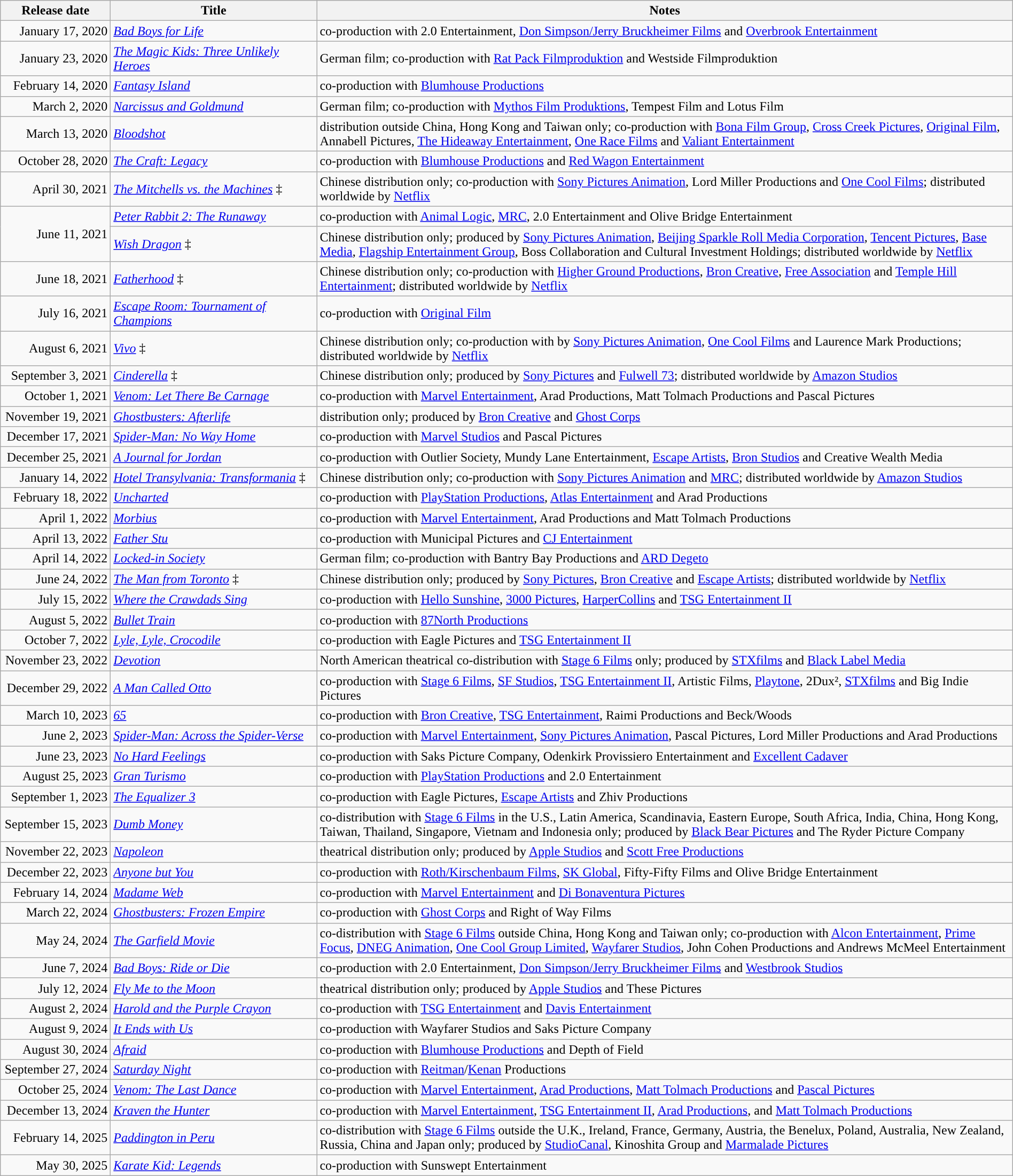<table class="wikitable sortable" style="width:100%;">
<tr>
<th scope="col" style="width:130px;">Release date</th>
<th scope="col" style="width:250px;">Title</th>
<th>Notes</th>
</tr>
<tr>
<td style="text-align:right">January 17, 2020</td>
<td><em><a href='#'>Bad Boys for Life</a></em></td>
<td>co-production with 2.0 Entertainment, <a href='#'>Don Simpson/Jerry Bruckheimer Films</a> and <a href='#'>Overbrook Entertainment</a></td>
</tr>
<tr>
<td style="text-align:right">January 23, 2020</td>
<td><em><a href='#'>The Magic Kids: Three Unlikely Heroes</a></em></td>
<td>German film; co-production with <a href='#'>Rat Pack Filmproduktion</a> and Westside Filmproduktion</td>
</tr>
<tr>
<td style="text-align:right">February 14, 2020</td>
<td><em><a href='#'>Fantasy Island</a></em></td>
<td>co-production with <a href='#'>Blumhouse Productions</a></td>
</tr>
<tr>
<td style="text-align:right;">March 2, 2020</td>
<td><em><a href='#'>Narcissus and Goldmund</a></em></td>
<td>German film; co-production with <a href='#'>Mythos Film Produktions</a>, Tempest Film and Lotus Film</td>
</tr>
<tr>
<td style="text-align:right;">March 13, 2020</td>
<td><em><a href='#'>Bloodshot</a></em></td>
<td>distribution outside China, Hong Kong and Taiwan only; co-production with <a href='#'>Bona Film Group</a>, <a href='#'>Cross Creek Pictures</a>, <a href='#'>Original Film</a>, Annabell Pictures, <a href='#'>The Hideaway Entertainment</a>, <a href='#'>One Race Films</a> and <a href='#'>Valiant Entertainment</a></td>
</tr>
<tr>
<td style="text-align:right;">October 28, 2020</td>
<td><em><a href='#'>The Craft: Legacy</a></em></td>
<td>co-production with <a href='#'>Blumhouse Productions</a> and <a href='#'>Red Wagon Entertainment</a></td>
</tr>
<tr>
<td style="text-align:right;">April 30, 2021</td>
<td><em><a href='#'>The Mitchells vs. the Machines</a></em> ‡</td>
<td>Chinese distribution only; co-production with <a href='#'>Sony Pictures Animation</a>, Lord Miller Productions and <a href='#'>One Cool Films</a>; distributed worldwide by <a href='#'>Netflix</a></td>
</tr>
<tr>
<td style="text-align:right;" rowspan="2">June 11, 2021</td>
<td><em><a href='#'>Peter Rabbit 2: The Runaway</a></em></td>
<td>co-production with <a href='#'>Animal Logic</a>, <a href='#'>MRC</a>, 2.0 Entertainment and Olive Bridge Entertainment</td>
</tr>
<tr>
<td><em><a href='#'>Wish Dragon</a></em> ‡</td>
<td>Chinese distribution only; produced by <a href='#'>Sony Pictures Animation</a>, <a href='#'>Beijing Sparkle Roll Media Corporation</a>, <a href='#'>Tencent Pictures</a>, <a href='#'>Base Media</a>, <a href='#'>Flagship Entertainment Group</a>, Boss Collaboration and Cultural Investment Holdings; distributed worldwide by <a href='#'>Netflix</a></td>
</tr>
<tr>
<td style="text-align:right">June 18, 2021</td>
<td><em><a href='#'>Fatherhood</a></em> ‡</td>
<td>Chinese distribution only; co-production with <a href='#'>Higher Ground Productions</a>, <a href='#'>Bron Creative</a>, <a href='#'>Free Association</a> and <a href='#'>Temple Hill Entertainment</a>; distributed worldwide by <a href='#'>Netflix</a></td>
</tr>
<tr>
<td style="text-align:right;">July 16, 2021</td>
<td><em><a href='#'>Escape Room: Tournament of Champions</a></em></td>
<td>co-production with <a href='#'>Original Film</a></td>
</tr>
<tr>
<td style="text-align:right">August 6, 2021</td>
<td><em><a href='#'>Vivo</a></em> ‡</td>
<td>Chinese distribution only; co-production with by <a href='#'>Sony Pictures Animation</a>, <a href='#'>One Cool Films</a> and Laurence Mark Productions; distributed worldwide by <a href='#'>Netflix</a></td>
</tr>
<tr>
<td style="text-align:right">September 3, 2021</td>
<td><em><a href='#'>Cinderella</a></em> ‡</td>
<td>Chinese distribution only; produced by <a href='#'>Sony Pictures</a> and <a href='#'>Fulwell 73</a>; distributed worldwide by <a href='#'>Amazon Studios</a></td>
</tr>
<tr>
<td style="text-align:right;">October 1, 2021</td>
<td><em><a href='#'>Venom: Let There Be Carnage</a></em></td>
<td>co-production with <a href='#'>Marvel Entertainment</a>, Arad Productions, Matt Tolmach Productions and Pascal Pictures</td>
</tr>
<tr>
<td style="text-align:right;">November 19, 2021</td>
<td><em><a href='#'>Ghostbusters: Afterlife</a></em></td>
<td>distribution only; produced by <a href='#'>Bron Creative</a> and <a href='#'>Ghost Corps</a></td>
</tr>
<tr>
<td style="text-align:right;">December 17, 2021</td>
<td><em><a href='#'>Spider-Man: No Way Home</a></em></td>
<td>co-production with <a href='#'>Marvel Studios</a> and Pascal Pictures</td>
</tr>
<tr>
<td style="text-align:right;">December 25, 2021</td>
<td><em><a href='#'>A Journal for Jordan</a></em></td>
<td>co-production with Outlier Society, Mundy Lane Entertainment, <a href='#'>Escape Artists</a>, <a href='#'>Bron Studios</a> and Creative Wealth Media</td>
</tr>
<tr>
<td style="text-align:right;">January 14, 2022</td>
<td><em><a href='#'>Hotel Transylvania: Transformania</a></em> ‡</td>
<td>Chinese distribution only; co-production with <a href='#'>Sony Pictures Animation</a> and <a href='#'>MRC</a>; distributed worldwide by <a href='#'>Amazon Studios</a></td>
</tr>
<tr>
<td style="text-align:right;">February 18, 2022</td>
<td><em><a href='#'>Uncharted</a></em></td>
<td>co-production with <a href='#'>PlayStation Productions</a>, <a href='#'>Atlas Entertainment</a> and Arad Productions</td>
</tr>
<tr>
<td style="text-align:right;">April 1, 2022</td>
<td><em><a href='#'>Morbius</a></em></td>
<td>co-production with <a href='#'>Marvel Entertainment</a>, Arad Productions and Matt Tolmach Productions</td>
</tr>
<tr>
<td style="text-align:right;">April 13, 2022</td>
<td><em><a href='#'>Father Stu</a></em></td>
<td>co-production with Municipal Pictures and <a href='#'>CJ Entertainment</a></td>
</tr>
<tr>
<td style="text-align:right">April 14, 2022</td>
<td><em><a href='#'>Locked-in Society</a></em></td>
<td>German film; co-production with Bantry Bay Productions and <a href='#'>ARD Degeto</a></td>
</tr>
<tr>
<td style="text-align:right;">June 24, 2022</td>
<td><em><a href='#'>The Man from Toronto</a></em> ‡</td>
<td>Chinese distribution only; produced by <a href='#'>Sony Pictures</a>, <a href='#'>Bron Creative</a> and <a href='#'>Escape Artists</a>; distributed worldwide by <a href='#'>Netflix</a></td>
</tr>
<tr>
<td style="text-align:right;">July 15, 2022</td>
<td><em><a href='#'>Where the Crawdads Sing</a></em></td>
<td>co-production with <a href='#'>Hello Sunshine</a>, <a href='#'>3000 Pictures</a>, <a href='#'>HarperCollins</a> and <a href='#'>TSG Entertainment II</a></td>
</tr>
<tr>
<td style="text-align:right;">August 5, 2022</td>
<td><em><a href='#'>Bullet Train</a></em></td>
<td>co-production with <a href='#'>87North Productions</a></td>
</tr>
<tr>
<td style="text-align:right;">October 7, 2022</td>
<td><em><a href='#'>Lyle, Lyle, Crocodile</a></em></td>
<td>co-production with Eagle Pictures and <a href='#'>TSG Entertainment II</a></td>
</tr>
<tr>
<td style="text-align:right;">November 23, 2022</td>
<td><em><a href='#'>Devotion</a></em></td>
<td>North American theatrical co-distribution with <a href='#'>Stage 6 Films</a> only; produced by <a href='#'>STXfilms</a> and <a href='#'>Black Label Media</a></td>
</tr>
<tr>
<td style="text-align:right;">December 29, 2022</td>
<td><em><a href='#'>A Man Called Otto</a></em></td>
<td>co-production with <a href='#'>Stage 6 Films</a>, <a href='#'>SF Studios</a>, <a href='#'>TSG Entertainment II</a>, Artistic Films, <a href='#'>Playtone</a>, 2Dux², <a href='#'>STXfilms</a> and Big Indie Pictures</td>
</tr>
<tr>
<td style="text-align:right;">March 10, 2023</td>
<td><em><a href='#'>65</a></em></td>
<td>co-production with <a href='#'>Bron Creative</a>, <a href='#'>TSG Entertainment</a>, Raimi Productions and Beck/Woods</td>
</tr>
<tr>
<td style="text-align:right;">June 2, 2023</td>
<td><em><a href='#'>Spider-Man: Across the Spider-Verse</a></em></td>
<td>co-production with <a href='#'>Marvel Entertainment</a>, <a href='#'>Sony Pictures Animation</a>, Pascal Pictures, Lord Miller Productions and Arad Productions</td>
</tr>
<tr>
<td style="text-align:right;">June 23, 2023</td>
<td><em><a href='#'>No Hard Feelings</a></em></td>
<td>co-production with Saks Picture Company, Odenkirk Provissiero Entertainment and <a href='#'>Excellent Cadaver</a></td>
</tr>
<tr>
<td style="text-align:right;">August 25, 2023</td>
<td><em><a href='#'>Gran Turismo</a></em></td>
<td>co-production with <a href='#'>PlayStation Productions</a> and 2.0 Entertainment</td>
</tr>
<tr>
<td style="text-align:right;">September 1, 2023</td>
<td><em><a href='#'>The Equalizer 3</a></em></td>
<td>co-production with Eagle Pictures, <a href='#'>Escape Artists</a> and Zhiv Productions</td>
</tr>
<tr>
<td style="text-align:right;">September 15, 2023</td>
<td><em><a href='#'>Dumb Money</a></em></td>
<td>co-distribution with <a href='#'>Stage 6 Films</a> in the U.S., Latin America, Scandinavia, Eastern Europe, South Africa, India, China, Hong Kong, Taiwan, Thailand, Singapore, Vietnam and Indonesia only; produced by <a href='#'>Black Bear Pictures</a> and The Ryder Picture Company</td>
</tr>
<tr>
<td style="text-align:right;">November 22, 2023</td>
<td><em><a href='#'>Napoleon</a></em></td>
<td>theatrical distribution only; produced by <a href='#'>Apple Studios</a> and <a href='#'>Scott Free Productions</a></td>
</tr>
<tr>
<td style="text-align:right;">December 22, 2023</td>
<td><em><a href='#'>Anyone but You</a></em></td>
<td>co-production with <a href='#'>Roth/Kirschenbaum Films</a>, <a href='#'>SK Global</a>, Fifty-Fifty Films and Olive Bridge Entertainment</td>
</tr>
<tr>
<td style="text-align:right;">February 14, 2024</td>
<td><em><a href='#'>Madame Web</a></em></td>
<td>co-production with <a href='#'>Marvel Entertainment</a> and <a href='#'>Di Bonaventura Pictures</a></td>
</tr>
<tr>
<td style="text-align:right;">March 22, 2024</td>
<td><em><a href='#'>Ghostbusters: Frozen Empire</a></em></td>
<td>co-production with <a href='#'>Ghost Corps</a> and Right of Way Films</td>
</tr>
<tr>
<td style="text-align:right;">May 24, 2024</td>
<td><em><a href='#'>The Garfield Movie</a></em></td>
<td>co-distribution with <a href='#'>Stage 6 Films</a> outside China, Hong Kong and Taiwan only; co-production with <a href='#'>Alcon Entertainment</a>, <a href='#'>Prime Focus</a>, <a href='#'>DNEG Animation</a>, <a href='#'>One Cool Group Limited</a>, <a href='#'>Wayfarer Studios</a>, John Cohen Productions and Andrews McMeel Entertainment</td>
</tr>
<tr>
<td style="text-align:right;">June 7, 2024</td>
<td><em><a href='#'>Bad Boys: Ride or Die</a></em></td>
<td>co-production with 2.0 Entertainment, <a href='#'>Don Simpson/Jerry Bruckheimer Films</a> and <a href='#'>Westbrook Studios</a></td>
</tr>
<tr>
<td style="text-align:right;">July 12, 2024</td>
<td><em><a href='#'>Fly Me to the Moon</a></em></td>
<td>theatrical distribution only; produced by <a href='#'>Apple Studios</a> and These Pictures</td>
</tr>
<tr>
<td style="text-align:right;">August 2, 2024</td>
<td><em><a href='#'>Harold and the Purple Crayon</a></em></td>
<td>co-production with <a href='#'>TSG Entertainment</a> and <a href='#'>Davis Entertainment</a></td>
</tr>
<tr>
<td style="text-align:right;">August 9, 2024</td>
<td><em><a href='#'>It Ends with Us</a></em></td>
<td>co-production with Wayfarer Studios and Saks Picture Company</td>
</tr>
<tr>
<td style="text-align:right;">August 30, 2024</td>
<td><em><a href='#'>Afraid</a></em></td>
<td>co-production with <a href='#'>Blumhouse Productions</a> and Depth of Field</td>
</tr>
<tr>
<td style="text-align:right;">September 27, 2024</td>
<td><em><a href='#'>Saturday Night</a></em></td>
<td>co-production with <a href='#'>Reitman</a>/<a href='#'>Kenan</a> Productions</td>
</tr>
<tr>
<td style="text-align:right;">October 25, 2024</td>
<td><em><a href='#'>Venom: The Last Dance</a></em></td>
<td>co-production with <a href='#'>Marvel Entertainment</a>, <a href='#'>Arad Productions</a>, <a href='#'>Matt Tolmach Productions</a> and <a href='#'>Pascal Pictures</a></td>
</tr>
<tr>
<td style="text-align:right;">December 13, 2024</td>
<td><em><a href='#'>Kraven the Hunter</a></em></td>
<td>co-production with <a href='#'>Marvel Entertainment</a>, <a href='#'>TSG Entertainment II</a>, <a href='#'>Arad Productions</a>, and <a href='#'>Matt Tolmach Productions</a></td>
</tr>
<tr>
<td style="text-align:right;">February 14, 2025</td>
<td><em><a href='#'>Paddington in Peru</a></em></td>
<td>co-distribution with <a href='#'>Stage 6 Films</a> outside the U.K., Ireland, France, Germany, Austria, the Benelux, Poland, Australia, New Zealand, Russia, China and Japan only; produced by <a href='#'>StudioCanal</a>, Kinoshita Group and <a href='#'>Marmalade Pictures</a></td>
</tr>
<tr>
<td style="text-align:right;">May 30, 2025</td>
<td><em><a href='#'>Karate Kid: Legends</a></em></td>
<td>co-production with Sunswept Entertainment</td>
</tr>
</table>
